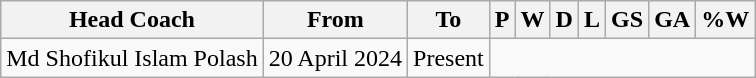<table class="wikitable sortable" style="text-align: center">
<tr>
<th>Head Coach</th>
<th class="unsortable">From</th>
<th class="unsortable">To</th>
<th abbr="3">P</th>
<th abbr="1">W</th>
<th abbr="1">D</th>
<th abbr="1">L</th>
<th abbr="4">GS</th>
<th abbr="6">GA</th>
<th abbr="50">%W</th>
</tr>
<tr>
<td align="left"> Md Shofikul Islam Polash</td>
<td align="left">20 April 2024</td>
<td align="left">Present<br></td>
</tr>
</table>
